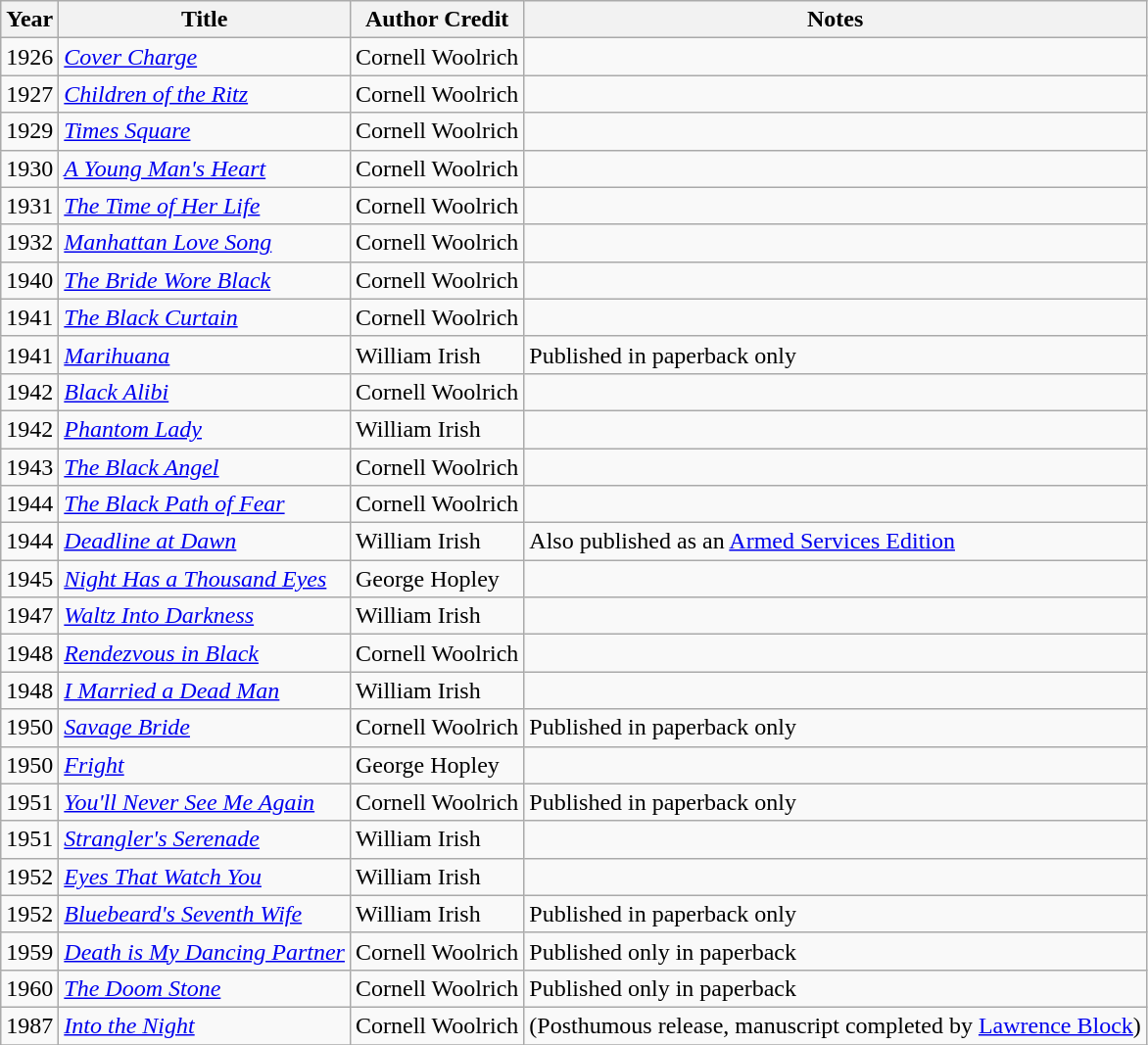<table class="wikitable sortable">
<tr>
<th>Year</th>
<th>Title</th>
<th>Author Credit</th>
<th>Notes</th>
</tr>
<tr>
<td>1926</td>
<td><em><a href='#'>Cover Charge</a></em></td>
<td>Cornell Woolrich</td>
<td></td>
</tr>
<tr>
<td>1927</td>
<td><em><a href='#'>Children of the Ritz</a></em></td>
<td>Cornell Woolrich</td>
<td></td>
</tr>
<tr>
<td>1929</td>
<td><em><a href='#'>Times Square</a></em></td>
<td>Cornell Woolrich</td>
<td></td>
</tr>
<tr>
<td>1930</td>
<td><em><a href='#'>A Young Man's Heart</a></em></td>
<td>Cornell Woolrich</td>
<td></td>
</tr>
<tr>
<td>1931</td>
<td><em><a href='#'>The Time of Her Life</a></em></td>
<td>Cornell Woolrich</td>
<td></td>
</tr>
<tr>
<td>1932</td>
<td><em><a href='#'>Manhattan Love Song</a></em></td>
<td>Cornell Woolrich</td>
<td></td>
</tr>
<tr>
<td>1940</td>
<td><em><a href='#'>The Bride Wore Black</a></em></td>
<td>Cornell Woolrich</td>
<td></td>
</tr>
<tr>
<td>1941</td>
<td><em><a href='#'>The Black Curtain</a></em></td>
<td>Cornell Woolrich</td>
<td></td>
</tr>
<tr>
<td>1941</td>
<td><em><a href='#'>Marihuana</a></em></td>
<td>William Irish</td>
<td>Published in paperback only</td>
</tr>
<tr>
<td>1942</td>
<td><em><a href='#'>Black Alibi</a></em></td>
<td>Cornell Woolrich</td>
<td></td>
</tr>
<tr>
<td>1942</td>
<td><em><a href='#'>Phantom Lady</a></em></td>
<td>William Irish</td>
<td></td>
</tr>
<tr>
<td>1943</td>
<td><em><a href='#'>The Black Angel</a></em></td>
<td>Cornell Woolrich</td>
<td></td>
</tr>
<tr>
<td>1944</td>
<td><em><a href='#'>The Black Path of Fear</a></em></td>
<td>Cornell Woolrich</td>
<td></td>
</tr>
<tr>
<td>1944</td>
<td><em><a href='#'>Deadline at Dawn</a></em></td>
<td>William Irish</td>
<td>Also published as an <a href='#'>Armed Services Edition</a></td>
</tr>
<tr>
<td>1945</td>
<td><em><a href='#'>Night Has a Thousand Eyes</a></em></td>
<td>George Hopley</td>
<td></td>
</tr>
<tr>
<td>1947</td>
<td><em><a href='#'>Waltz Into Darkness</a></em></td>
<td>William Irish</td>
<td></td>
</tr>
<tr>
<td>1948</td>
<td><em><a href='#'>Rendezvous in Black</a></em></td>
<td>Cornell Woolrich</td>
<td></td>
</tr>
<tr>
<td>1948</td>
<td><em><a href='#'>I Married a Dead Man</a></em></td>
<td>William Irish</td>
<td></td>
</tr>
<tr>
<td>1950</td>
<td><em><a href='#'>Savage Bride</a></em></td>
<td>Cornell Woolrich</td>
<td>Published in paperback only</td>
</tr>
<tr>
<td>1950</td>
<td><em><a href='#'>Fright</a></em></td>
<td>George Hopley</td>
<td></td>
</tr>
<tr>
<td>1951</td>
<td><em><a href='#'>You'll Never See Me Again</a></em></td>
<td>Cornell Woolrich</td>
<td>Published in paperback only</td>
</tr>
<tr>
<td>1951</td>
<td><em><a href='#'>Strangler's Serenade</a></em></td>
<td>William Irish</td>
<td></td>
</tr>
<tr>
<td>1952</td>
<td><em><a href='#'>Eyes That Watch You</a></em></td>
<td>William Irish</td>
<td></td>
</tr>
<tr>
<td>1952</td>
<td><em><a href='#'>Bluebeard's Seventh Wife</a></em></td>
<td>William Irish</td>
<td>Published in paperback only</td>
</tr>
<tr>
<td>1959</td>
<td><em><a href='#'>Death is My Dancing Partner</a></em></td>
<td>Cornell Woolrich</td>
<td>Published only in paperback</td>
</tr>
<tr>
<td>1960</td>
<td><em><a href='#'>The Doom Stone</a></em></td>
<td>Cornell Woolrich</td>
<td>Published only in paperback</td>
</tr>
<tr>
<td>1987</td>
<td><em><a href='#'>Into the Night</a></em></td>
<td>Cornell Woolrich</td>
<td>(Posthumous release, manuscript completed by <a href='#'>Lawrence Block</a>)</td>
</tr>
<tr>
</tr>
</table>
